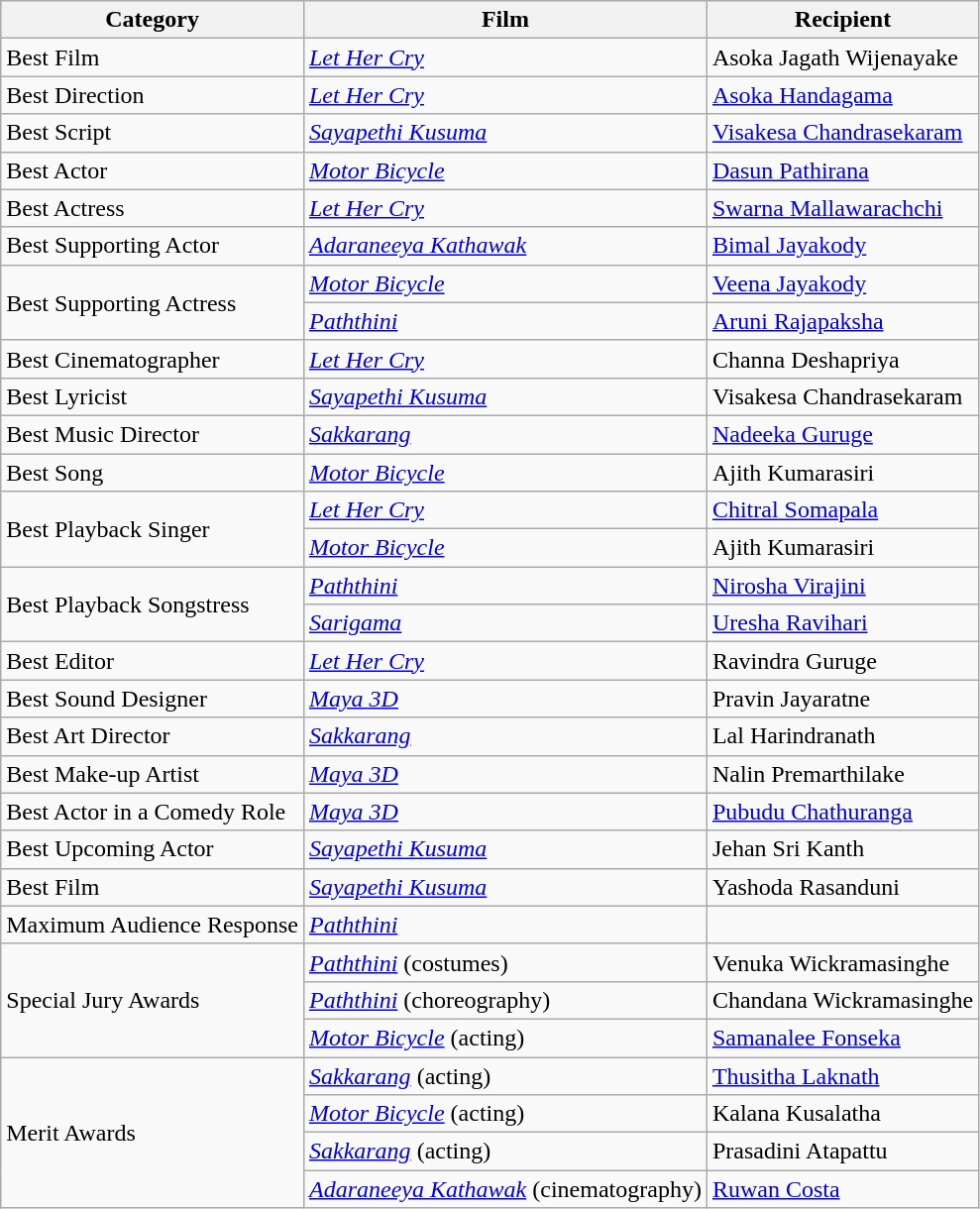<table class="wikitable plainrowheaders sortable">
<tr>
<th scope="col">Category</th>
<th scope="col">Film</th>
<th scope="col">Recipient</th>
</tr>
<tr>
<td>Best Film</td>
<td><em><a href='#'>Let Her Cry</a></em></td>
<td>Asoka Jagath Wijenayake</td>
</tr>
<tr>
<td>Best Direction</td>
<td><em><a href='#'>Let Her Cry</a></em></td>
<td><a href='#'>Asoka Handagama</a></td>
</tr>
<tr>
<td>Best Script</td>
<td><em><a href='#'>Sayapethi Kusuma</a></em></td>
<td><a href='#'>Visakesa Chandrasekaram</a></td>
</tr>
<tr>
<td>Best Actor</td>
<td><em><a href='#'>Motor Bicycle</a></em></td>
<td><a href='#'>Dasun Pathirana</a></td>
</tr>
<tr>
<td>Best Actress</td>
<td><em><a href='#'>Let Her Cry</a></em></td>
<td><a href='#'>Swarna Mallawarachchi</a></td>
</tr>
<tr>
<td>Best Supporting Actor</td>
<td><em><a href='#'>Adaraneeya Kathawak</a></em></td>
<td><a href='#'>Bimal Jayakody</a></td>
</tr>
<tr>
<td rowspan=2>Best Supporting Actress</td>
<td><em><a href='#'>Motor Bicycle</a></em></td>
<td><a href='#'>Veena Jayakody</a></td>
</tr>
<tr>
<td><em><a href='#'>Paththini</a></em></td>
<td><a href='#'>Aruni Rajapaksha</a></td>
</tr>
<tr>
<td>Best Cinematographer</td>
<td><em><a href='#'>Let Her Cry</a></em></td>
<td>Channa Deshapriya</td>
</tr>
<tr>
<td>Best Lyricist</td>
<td><em><a href='#'>Sayapethi Kusuma</a></em></td>
<td>Visakesa Chandrasekaram</td>
</tr>
<tr>
<td>Best Music Director</td>
<td><em><a href='#'>Sakkarang</a></em></td>
<td><a href='#'>Nadeeka Guruge</a></td>
</tr>
<tr>
<td>Best Song</td>
<td><em><a href='#'>Motor Bicycle</a></em></td>
<td>Ajith Kumarasiri</td>
</tr>
<tr>
<td rowspan=2>Best Playback Singer</td>
<td><em><a href='#'>Let Her Cry</a></em></td>
<td><a href='#'>Chitral Somapala</a></td>
</tr>
<tr>
<td><em><a href='#'>Motor Bicycle</a></em></td>
<td>Ajith Kumarasiri</td>
</tr>
<tr>
<td rowspan=2>Best Playback Songstress</td>
<td><em><a href='#'>Paththini</a></em></td>
<td><a href='#'>Nirosha Virajini</a></td>
</tr>
<tr>
<td><em><a href='#'>Sarigama</a></em></td>
<td><a href='#'>Uresha Ravihari</a></td>
</tr>
<tr>
<td>Best Editor</td>
<td><em><a href='#'>Let Her Cry</a></em></td>
<td>Ravindra Guruge</td>
</tr>
<tr>
<td>Best Sound Designer</td>
<td><em><a href='#'>Maya 3D</a></em></td>
<td>Pravin Jayaratne</td>
</tr>
<tr>
<td>Best Art Director</td>
<td><em><a href='#'>Sakkarang</a></em></td>
<td>Lal Harindranath</td>
</tr>
<tr>
<td>Best Make-up Artist</td>
<td><em><a href='#'>Maya 3D</a></em></td>
<td>Nalin Premarthilake</td>
</tr>
<tr>
<td>Best Actor in a Comedy Role</td>
<td><em><a href='#'>Maya 3D</a></em></td>
<td><a href='#'>Pubudu Chathuranga</a></td>
</tr>
<tr>
<td>Best Upcoming Actor</td>
<td><em><a href='#'>Sayapethi Kusuma</a></em></td>
<td>Jehan Sri Kanth</td>
</tr>
<tr>
<td>Best Film</td>
<td><em><a href='#'>Sayapethi Kusuma</a></em></td>
<td>Yashoda Rasanduni</td>
</tr>
<tr>
<td>Maximum Audience Response</td>
<td><em><a href='#'>Paththini</a></em></td>
<td></td>
</tr>
<tr>
<td rowspan=3>Special Jury Awards</td>
<td><em><a href='#'>Paththini</a></em> (costumes)</td>
<td>Venuka Wickramasinghe</td>
</tr>
<tr>
<td><em><a href='#'>Paththini</a></em> (choreography)</td>
<td>Chandana Wickramasinghe</td>
</tr>
<tr>
<td><em><a href='#'>Motor Bicycle</a></em> (acting)</td>
<td><a href='#'>Samanalee Fonseka</a></td>
</tr>
<tr>
<td rowspan=4>Merit Awards</td>
<td><em><a href='#'>Sakkarang</a></em> (acting)</td>
<td><a href='#'>Thusitha Laknath</a></td>
</tr>
<tr>
<td><em><a href='#'>Motor Bicycle</a></em> (acting)</td>
<td>Kalana Kusalatha</td>
</tr>
<tr>
<td><em><a href='#'>Sakkarang</a></em> (acting)</td>
<td>Prasadini Atapattu</td>
</tr>
<tr>
<td><em><a href='#'>Adaraneeya Kathawak</a></em> (cinematography)</td>
<td><a href='#'>Ruwan Costa</a></td>
</tr>
</table>
